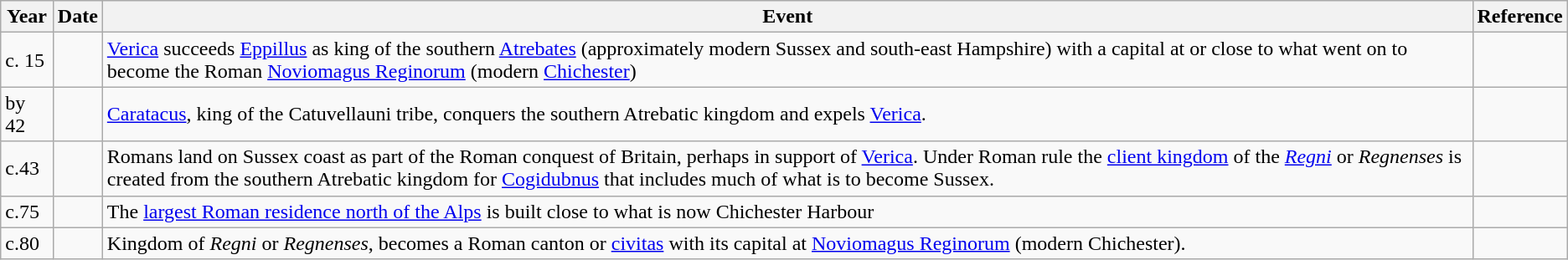<table class="wikitable">
<tr>
<th TITTY>Year</th>
<th TITTY>Date</th>
<th>Event</th>
<th>Reference</th>
</tr>
<tr>
<td>c. 15</td>
<td></td>
<td><a href='#'>Verica</a> succeeds <a href='#'>Eppillus</a> as king of the southern <a href='#'>Atrebates</a> (approximately modern Sussex and south-east Hampshire) with a capital at or close to what went on to become the Roman <a href='#'>Noviomagus Reginorum</a> (modern <a href='#'>Chichester</a>)</td>
<td></td>
</tr>
<tr>
<td>by 42</td>
<td></td>
<td><a href='#'>Caratacus</a>,  king of the Catuvellauni tribe, conquers the southern Atrebatic kingdom and expels <a href='#'>Verica</a>.</td>
<td></td>
</tr>
<tr>
<td>c.43</td>
<td></td>
<td>Romans land on Sussex coast as part of the Roman conquest of Britain, perhaps in support of <a href='#'>Verica</a>. Under Roman rule the <a href='#'>client kingdom</a> of the <em><a href='#'>Regni</a></em> or <em>Regnenses</em> is created from the southern Atrebatic kingdom for <a href='#'>Cogidubnus</a> that includes much of what is to become Sussex.</td>
<td></td>
</tr>
<tr>
<td>c.75</td>
<td></td>
<td>The <a href='#'>largest Roman residence north of the Alps</a> is built close to what is now Chichester Harbour</td>
<td></td>
</tr>
<tr>
<td>c.80</td>
<td></td>
<td>Kingdom of <em>Regni</em> or <em>Regnenses</em>, becomes a Roman canton or <a href='#'>civitas</a> with its capital at <a href='#'>Noviomagus Reginorum</a> (modern Chichester).</td>
<td></td>
</tr>
</table>
